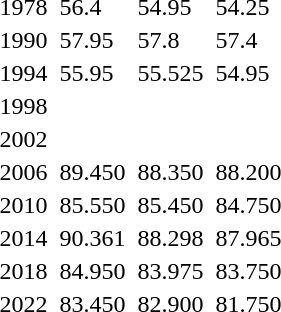<table>
<tr>
<td>1978</td>
<td></td>
<td>56.4</td>
<td></td>
<td>54.95</td>
<td></td>
<td>54.25</td>
</tr>
<tr>
<td>1990</td>
<td></td>
<td>57.95</td>
<td></td>
<td>57.8</td>
<td></td>
<td>57.4</td>
</tr>
<tr>
<td>1994</td>
<td></td>
<td>55.95</td>
<td></td>
<td>55.525</td>
<td></td>
<td>54.95</td>
</tr>
<tr>
<td>1998</td>
<td></td>
<td></td>
<td></td>
<td></td>
<td></td>
<td></td>
</tr>
<tr>
<td>2002</td>
<td></td>
<td></td>
<td></td>
<td></td>
<td></td>
<td></td>
</tr>
<tr>
<td>2006</td>
<td></td>
<td>89.450</td>
<td></td>
<td>88.350</td>
<td></td>
<td>88.200</td>
</tr>
<tr>
<td>2010<br></td>
<td></td>
<td>85.550</td>
<td></td>
<td>85.450</td>
<td></td>
<td>84.750</td>
</tr>
<tr>
<td>2014<br></td>
<td></td>
<td>90.361</td>
<td></td>
<td>88.298</td>
<td></td>
<td>87.965</td>
</tr>
<tr>
<td>2018<br></td>
<td></td>
<td>84.950</td>
<td></td>
<td>83.975</td>
<td></td>
<td>83.750</td>
</tr>
<tr>
<td>2022<br></td>
<td></td>
<td>83.450</td>
<td></td>
<td>82.900</td>
<td></td>
<td>81.750</td>
</tr>
</table>
